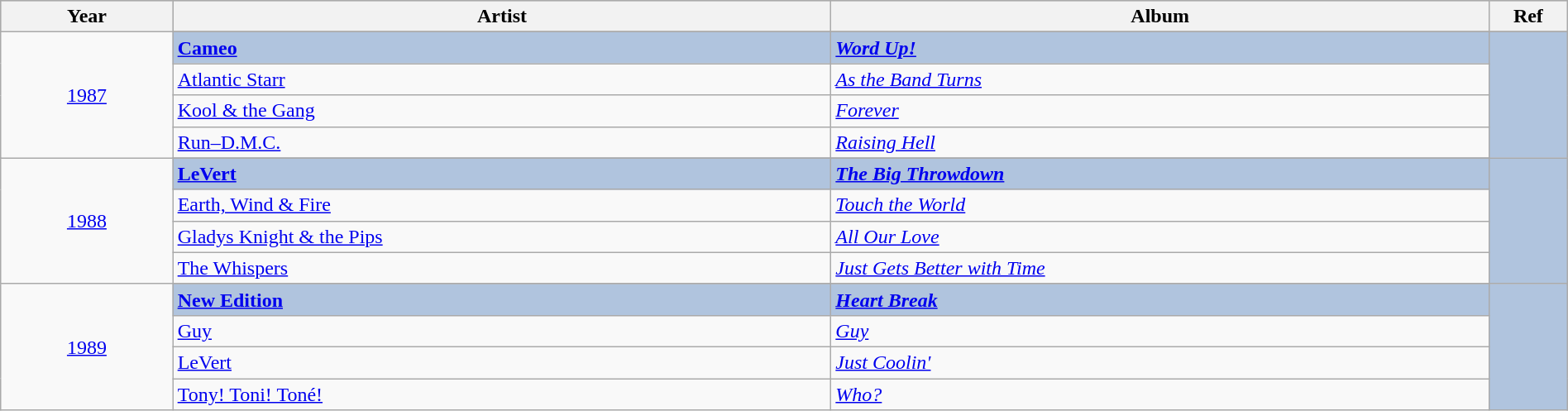<table class="wikitable" style="width:100%;">
<tr style="background:#bebebe;">
<th style="width:11%;">Year</th>
<th style="width:42%;">Artist</th>
<th style="width:42%;">Album</th>
<th style="width:5%;">Ref</th>
</tr>
<tr>
<td rowspan="5" align="center"><a href='#'>1987</a></td>
</tr>
<tr style="background:#B0C4DE">
<td><strong><a href='#'>Cameo</a></strong></td>
<td><strong><em><a href='#'>Word Up!</a></em></strong></td>
<td rowspan="5" align="center"></td>
</tr>
<tr>
<td><a href='#'>Atlantic Starr</a></td>
<td><em><a href='#'>As the Band Turns</a></em></td>
</tr>
<tr>
<td><a href='#'>Kool & the Gang</a></td>
<td><em><a href='#'>Forever</a></em></td>
</tr>
<tr>
<td><a href='#'>Run–D.M.C.</a></td>
<td><em><a href='#'>Raising Hell</a></em></td>
</tr>
<tr>
<td rowspan="5" align="center"><a href='#'>1988</a></td>
</tr>
<tr style="background:#B0C4DE">
<td><strong><a href='#'>LeVert</a></strong></td>
<td><strong><em><a href='#'>The Big Throwdown</a></em></strong></td>
<td rowspan="5" align="center"></td>
</tr>
<tr>
<td><a href='#'>Earth, Wind & Fire</a></td>
<td><em><a href='#'>Touch the World</a></em></td>
</tr>
<tr>
<td><a href='#'>Gladys Knight & the Pips</a></td>
<td><em><a href='#'>All Our Love</a></em></td>
</tr>
<tr>
<td><a href='#'>The Whispers</a></td>
<td><em><a href='#'>Just Gets Better with Time</a></em></td>
</tr>
<tr>
<td rowspan="5" align="center"><a href='#'>1989</a></td>
</tr>
<tr style="background:#B0C4DE">
<td><strong><a href='#'>New Edition</a></strong></td>
<td><strong><em><a href='#'>Heart Break</a></em></strong></td>
<td rowspan="5" align="center"></td>
</tr>
<tr>
<td><a href='#'>Guy</a></td>
<td><em><a href='#'>Guy</a></em></td>
</tr>
<tr>
<td><a href='#'>LeVert</a></td>
<td><em><a href='#'>Just Coolin'</a></em></td>
</tr>
<tr>
<td><a href='#'>Tony! Toni! Toné!</a></td>
<td><em><a href='#'>Who?</a></em></td>
</tr>
</table>
